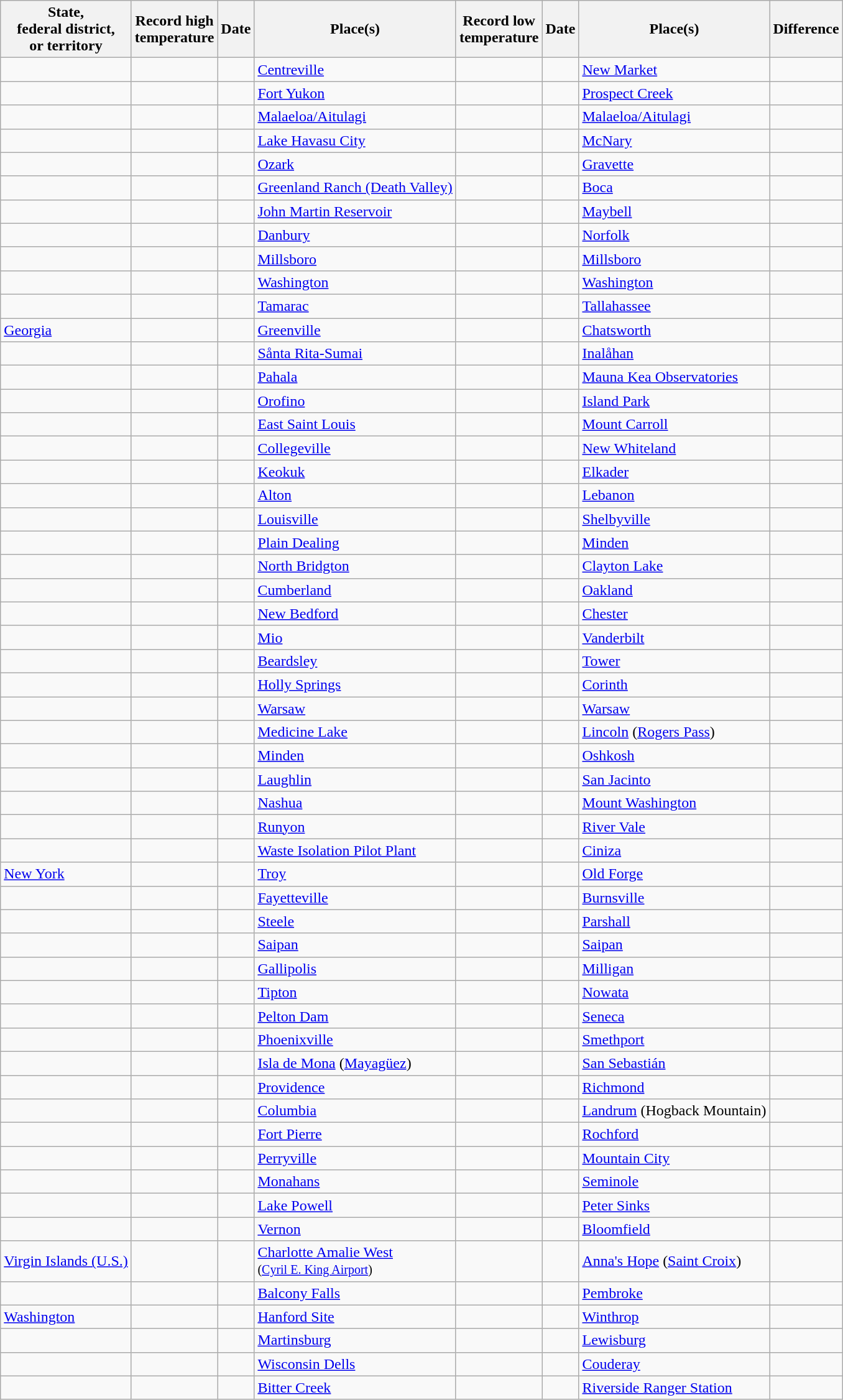<table class="wikitable sortable">
<tr>
<th>State,<br>federal district,<br>or territory</th>
<th>Record high <br> temperature</th>
<th>Date</th>
<th>Place(s)</th>
<th data-sort-type="number">Record low <br> temperature</th>
<th>Date</th>
<th>Place(s)</th>
<th>Difference</th>
</tr>
<tr>
<td></td>
<td></td>
<td></td>
<td><a href='#'>Centreville</a></td>
<td></td>
<td></td>
<td><a href='#'>New Market</a></td>
<td></td>
</tr>
<tr>
<td></td>
<td></td>
<td></td>
<td><a href='#'>Fort Yukon</a></td>
<td></td>
<td></td>
<td><a href='#'>Prospect Creek</a></td>
<td></td>
</tr>
<tr>
<td></td>
<td></td>
<td></td>
<td><a href='#'>Malaeloa/Aitulagi</a></td>
<td></td>
<td></td>
<td><a href='#'>Malaeloa/Aitulagi</a></td>
<td></td>
</tr>
<tr>
<td></td>
<td></td>
<td></td>
<td><a href='#'>Lake Havasu City</a></td>
<td></td>
<td></td>
<td><a href='#'>McNary</a></td>
<td></td>
</tr>
<tr>
<td></td>
<td></td>
<td></td>
<td><a href='#'>Ozark</a></td>
<td></td>
<td></td>
<td><a href='#'>Gravette</a></td>
<td></td>
</tr>
<tr>
<td></td>
<td></td>
<td><a href='#'></a></td>
<td><a href='#'>Greenland Ranch (Death Valley)</a></td>
<td></td>
<td></td>
<td><a href='#'>Boca</a></td>
<td></td>
</tr>
<tr>
<td></td>
<td></td>
<td></td>
<td><a href='#'>John Martin Reservoir</a></td>
<td></td>
<td></td>
<td><a href='#'>Maybell</a></td>
<td></td>
</tr>
<tr>
<td></td>
<td></td>
<td></td>
<td><a href='#'>Danbury</a></td>
<td></td>
<td></td>
<td><a href='#'>Norfolk</a></td>
<td></td>
</tr>
<tr>
<td></td>
<td></td>
<td></td>
<td><a href='#'>Millsboro</a></td>
<td></td>
<td></td>
<td><a href='#'>Millsboro</a></td>
<td></td>
</tr>
<tr>
<td></td>
<td></td>
<td></td>
<td><a href='#'>Washington</a></td>
<td></td>
<td></td>
<td><a href='#'>Washington</a></td>
<td></td>
</tr>
<tr>
<td></td>
<td></td>
<td></td>
<td><a href='#'>Tamarac</a></td>
<td></td>
<td></td>
<td><a href='#'>Tallahassee</a></td>
<td></td>
</tr>
<tr>
<td> <a href='#'>Georgia</a></td>
<td></td>
<td></td>
<td><a href='#'>Greenville</a></td>
<td></td>
<td></td>
<td><a href='#'>Chatsworth</a></td>
<td></td>
</tr>
<tr>
<td></td>
<td></td>
<td></td>
<td><a href='#'>Sånta Rita-Sumai</a></td>
<td></td>
<td></td>
<td><a href='#'>Inalåhan</a></td>
<td></td>
</tr>
<tr>
<td></td>
<td></td>
<td></td>
<td><a href='#'>Pahala</a></td>
<td></td>
<td></td>
<td><a href='#'>Mauna Kea Observatories</a></td>
<td></td>
</tr>
<tr>
<td></td>
<td></td>
<td></td>
<td><a href='#'>Orofino</a></td>
<td></td>
<td></td>
<td><a href='#'>Island Park</a></td>
<td></td>
</tr>
<tr>
<td></td>
<td></td>
<td></td>
<td><a href='#'>East Saint Louis</a></td>
<td></td>
<td></td>
<td><a href='#'>Mount Carroll</a></td>
<td></td>
</tr>
<tr>
<td></td>
<td></td>
<td></td>
<td><a href='#'>Collegeville</a></td>
<td></td>
<td></td>
<td><a href='#'>New Whiteland</a></td>
<td></td>
</tr>
<tr>
<td></td>
<td></td>
<td></td>
<td><a href='#'>Keokuk</a></td>
<td></td>
<td></td>
<td><a href='#'>Elkader</a></td>
<td></td>
</tr>
<tr>
<td></td>
<td></td>
<td></td>
<td><a href='#'>Alton</a></td>
<td></td>
<td></td>
<td><a href='#'>Lebanon</a></td>
<td></td>
</tr>
<tr>
<td></td>
<td></td>
<td></td>
<td><a href='#'>Louisville</a></td>
<td></td>
<td></td>
<td><a href='#'>Shelbyville</a></td>
<td></td>
</tr>
<tr>
<td></td>
<td></td>
<td></td>
<td><a href='#'>Plain Dealing</a></td>
<td></td>
<td></td>
<td><a href='#'>Minden</a></td>
<td></td>
</tr>
<tr>
<td></td>
<td></td>
<td></td>
<td><a href='#'>North Bridgton</a></td>
<td></td>
<td></td>
<td><a href='#'>Clayton Lake</a></td>
<td></td>
</tr>
<tr>
<td></td>
<td></td>
<td></td>
<td><a href='#'>Cumberland</a></td>
<td></td>
<td></td>
<td><a href='#'>Oakland</a></td>
<td></td>
</tr>
<tr>
<td></td>
<td></td>
<td></td>
<td><a href='#'>New Bedford</a></td>
<td></td>
<td></td>
<td><a href='#'>Chester</a></td>
<td></td>
</tr>
<tr>
<td></td>
<td></td>
<td></td>
<td><a href='#'>Mio</a></td>
<td></td>
<td></td>
<td><a href='#'>Vanderbilt</a></td>
<td></td>
</tr>
<tr>
<td></td>
<td></td>
<td></td>
<td><a href='#'>Beardsley</a></td>
<td></td>
<td></td>
<td><a href='#'>Tower</a></td>
<td></td>
</tr>
<tr>
<td></td>
<td></td>
<td></td>
<td><a href='#'>Holly Springs</a></td>
<td></td>
<td></td>
<td><a href='#'>Corinth</a></td>
<td></td>
</tr>
<tr>
<td></td>
<td></td>
<td></td>
<td><a href='#'>Warsaw</a></td>
<td></td>
<td></td>
<td><a href='#'>Warsaw</a></td>
<td></td>
</tr>
<tr>
<td></td>
<td></td>
<td></td>
<td><a href='#'>Medicine Lake</a></td>
<td></td>
<td></td>
<td><a href='#'>Lincoln</a> (<a href='#'>Rogers Pass</a>)</td>
<td></td>
</tr>
<tr>
<td></td>
<td></td>
<td></td>
<td><a href='#'>Minden</a></td>
<td></td>
<td></td>
<td><a href='#'>Oshkosh</a></td>
<td></td>
</tr>
<tr>
<td></td>
<td></td>
<td></td>
<td><a href='#'>Laughlin</a></td>
<td></td>
<td></td>
<td><a href='#'>San Jacinto</a></td>
<td></td>
</tr>
<tr>
<td></td>
<td></td>
<td></td>
<td><a href='#'>Nashua</a></td>
<td></td>
<td></td>
<td><a href='#'>Mount Washington</a></td>
<td></td>
</tr>
<tr>
<td></td>
<td></td>
<td></td>
<td><a href='#'>Runyon</a></td>
<td></td>
<td></td>
<td><a href='#'>River Vale</a></td>
<td></td>
</tr>
<tr>
<td></td>
<td></td>
<td></td>
<td><a href='#'>Waste Isolation Pilot Plant</a></td>
<td></td>
<td></td>
<td><a href='#'>Ciniza</a></td>
<td></td>
</tr>
<tr>
<td> <a href='#'>New York</a></td>
<td></td>
<td></td>
<td><a href='#'>Troy</a></td>
<td></td>
<td></td>
<td><a href='#'>Old Forge</a></td>
<td></td>
</tr>
<tr>
<td></td>
<td></td>
<td></td>
<td><a href='#'>Fayetteville</a></td>
<td></td>
<td></td>
<td><a href='#'>Burnsville</a></td>
<td></td>
</tr>
<tr>
<td></td>
<td></td>
<td></td>
<td><a href='#'>Steele</a></td>
<td></td>
<td></td>
<td><a href='#'>Parshall</a></td>
<td></td>
</tr>
<tr>
<td></td>
<td></td>
<td></td>
<td><a href='#'>Saipan</a></td>
<td></td>
<td></td>
<td><a href='#'>Saipan</a></td>
<td></td>
</tr>
<tr>
<td></td>
<td></td>
<td></td>
<td><a href='#'>Gallipolis</a></td>
<td></td>
<td></td>
<td><a href='#'>Milligan</a></td>
<td></td>
</tr>
<tr>
<td></td>
<td></td>
<td></td>
<td><a href='#'>Tipton</a></td>
<td></td>
<td></td>
<td><a href='#'>Nowata</a></td>
<td></td>
</tr>
<tr>
<td></td>
<td></td>
<td></td>
<td><a href='#'>Pelton Dam</a></td>
<td></td>
<td></td>
<td><a href='#'>Seneca</a></td>
<td></td>
</tr>
<tr>
<td></td>
<td></td>
<td></td>
<td><a href='#'>Phoenixville</a></td>
<td></td>
<td></td>
<td><a href='#'>Smethport</a></td>
<td></td>
</tr>
<tr>
<td></td>
<td></td>
<td></td>
<td><a href='#'>Isla de Mona</a> (<a href='#'>Mayagüez</a>)</td>
<td></td>
<td></td>
<td><a href='#'>San Sebastián</a></td>
<td></td>
</tr>
<tr>
<td></td>
<td></td>
<td></td>
<td><a href='#'>Providence</a></td>
<td></td>
<td></td>
<td><a href='#'>Richmond</a></td>
<td></td>
</tr>
<tr>
<td></td>
<td></td>
<td></td>
<td><a href='#'>Columbia</a></td>
<td></td>
<td></td>
<td><a href='#'>Landrum</a> (Hogback Mountain)</td>
<td></td>
</tr>
<tr>
<td></td>
<td></td>
<td></td>
<td><a href='#'>Fort Pierre</a></td>
<td></td>
<td></td>
<td><a href='#'>Rochford</a></td>
<td></td>
</tr>
<tr>
<td></td>
<td></td>
<td></td>
<td><a href='#'>Perryville</a></td>
<td></td>
<td></td>
<td><a href='#'>Mountain City</a></td>
<td></td>
</tr>
<tr>
<td></td>
<td></td>
<td></td>
<td><a href='#'>Monahans</a></td>
<td></td>
<td></td>
<td><a href='#'>Seminole</a></td>
<td></td>
</tr>
<tr>
<td></td>
<td></td>
<td></td>
<td><a href='#'>Lake Powell</a></td>
<td></td>
<td></td>
<td><a href='#'>Peter Sinks</a></td>
<td></td>
</tr>
<tr>
<td></td>
<td></td>
<td></td>
<td><a href='#'>Vernon</a></td>
<td></td>
<td></td>
<td><a href='#'>Bloomfield</a></td>
<td></td>
</tr>
<tr>
<td> <a href='#'>Virgin Islands (U.S.)</a></td>
<td></td>
<td></td>
<td><a href='#'>Charlotte Amalie West</a><br><small>(<a href='#'>Cyril E. King Airport</a>)</small></td>
<td></td>
<td></td>
<td><a href='#'>Anna's Hope</a> (<a href='#'>Saint Croix</a>)</td>
<td></td>
</tr>
<tr>
<td></td>
<td></td>
<td></td>
<td><a href='#'>Balcony Falls</a></td>
<td></td>
<td></td>
<td><a href='#'>Pembroke</a></td>
<td></td>
</tr>
<tr>
<td> <a href='#'>Washington</a></td>
<td></td>
<td></td>
<td><a href='#'>Hanford Site</a></td>
<td></td>
<td></td>
<td><a href='#'>Winthrop</a></td>
<td></td>
</tr>
<tr>
<td></td>
<td></td>
<td></td>
<td><a href='#'>Martinsburg</a></td>
<td></td>
<td></td>
<td><a href='#'>Lewisburg</a></td>
<td></td>
</tr>
<tr>
<td></td>
<td></td>
<td></td>
<td><a href='#'>Wisconsin Dells</a></td>
<td></td>
<td></td>
<td><a href='#'>Couderay</a></td>
<td></td>
</tr>
<tr>
<td></td>
<td></td>
<td></td>
<td><a href='#'>Bitter Creek</a></td>
<td></td>
<td></td>
<td><a href='#'>Riverside Ranger Station</a></td>
<td></td>
</tr>
</table>
